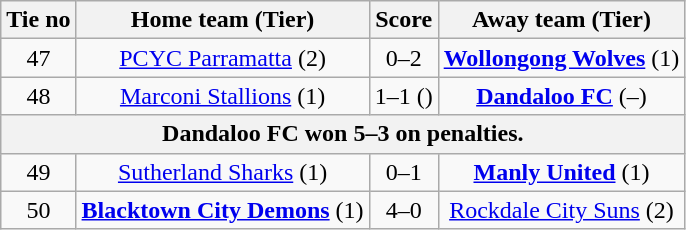<table class="wikitable" style="text-align:center">
<tr>
<th>Tie no</th>
<th>Home team (Tier)</th>
<th>Score</th>
<th>Away team (Tier)</th>
</tr>
<tr>
<td>47</td>
<td><a href='#'>PCYC Parramatta</a> (2)</td>
<td>0–2</td>
<td><strong><a href='#'>Wollongong Wolves</a></strong> (1)</td>
</tr>
<tr>
<td>48</td>
<td><a href='#'>Marconi Stallions</a> (1)</td>
<td>1–1 ()</td>
<td><strong><a href='#'>Dandaloo FC</a></strong> (–)</td>
</tr>
<tr>
<th colspan=4><strong>Dandaloo FC won 5–3 on penalties.</strong></th>
</tr>
<tr>
<td>49</td>
<td><a href='#'>Sutherland Sharks</a> (1)</td>
<td>0–1</td>
<td><strong><a href='#'>Manly United</a></strong> (1)</td>
</tr>
<tr>
<td>50</td>
<td><strong><a href='#'>Blacktown City Demons</a></strong> (1)</td>
<td>4–0</td>
<td><a href='#'>Rockdale City Suns</a> (2)</td>
</tr>
</table>
